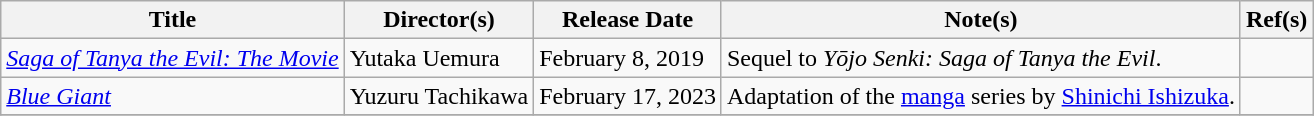<table class="wikitable sortable">
<tr>
<th scope="col">Title</th>
<th scope="col">Director(s)</th>
<th scope="col">Release Date</th>
<th scope="col" class="unsortable">Note(s)</th>
<th scope="col" class="unsortable">Ref(s)</th>
</tr>
<tr>
<td><em><a href='#'>Saga of Tanya the Evil: The Movie</a></em></td>
<td>Yutaka Uemura</td>
<td>February 8, 2019</td>
<td>Sequel to <em>Yōjo Senki: Saga of Tanya the Evil</em>.</td>
<td style="text-align:center"></td>
</tr>
<tr>
<td><em><a href='#'>Blue Giant</a></em></td>
<td>Yuzuru Tachikawa</td>
<td>February 17, 2023</td>
<td>Adaptation of the <a href='#'>manga</a> series by <a href='#'>Shinichi Ishizuka</a>.</td>
<td style="text-align:center"></td>
</tr>
<tr>
</tr>
</table>
